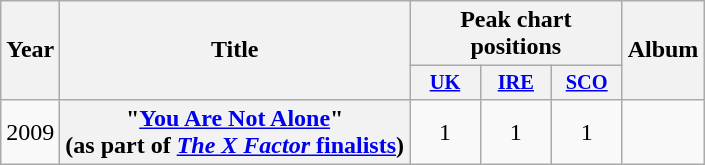<table class="wikitable plainrowheaders" style="text-align:center;">
<tr>
<th scope="col" rowspan="2">Year</th>
<th scope="col" rowspan="2">Title</th>
<th scope="col" colspan="3">Peak chart positions</th>
<th scope="col" rowspan="2">Album</th>
</tr>
<tr>
<th scope="col" style="width:3em;font-size:85%;"><a href='#'>UK</a><br></th>
<th scope="col" style="width:3em;font-size:85%;"><a href='#'>IRE</a><br></th>
<th scope="col" style="width:3em;font-size:85%;"><a href='#'>SCO</a><br></th>
</tr>
<tr>
<td>2009</td>
<th scope="row">"<a href='#'>You Are Not Alone</a>"<br><span>(as part of <a href='#'><em>The X Factor</em> finalists</a>)</span></th>
<td>1</td>
<td>1</td>
<td>1</td>
<td></td>
</tr>
</table>
